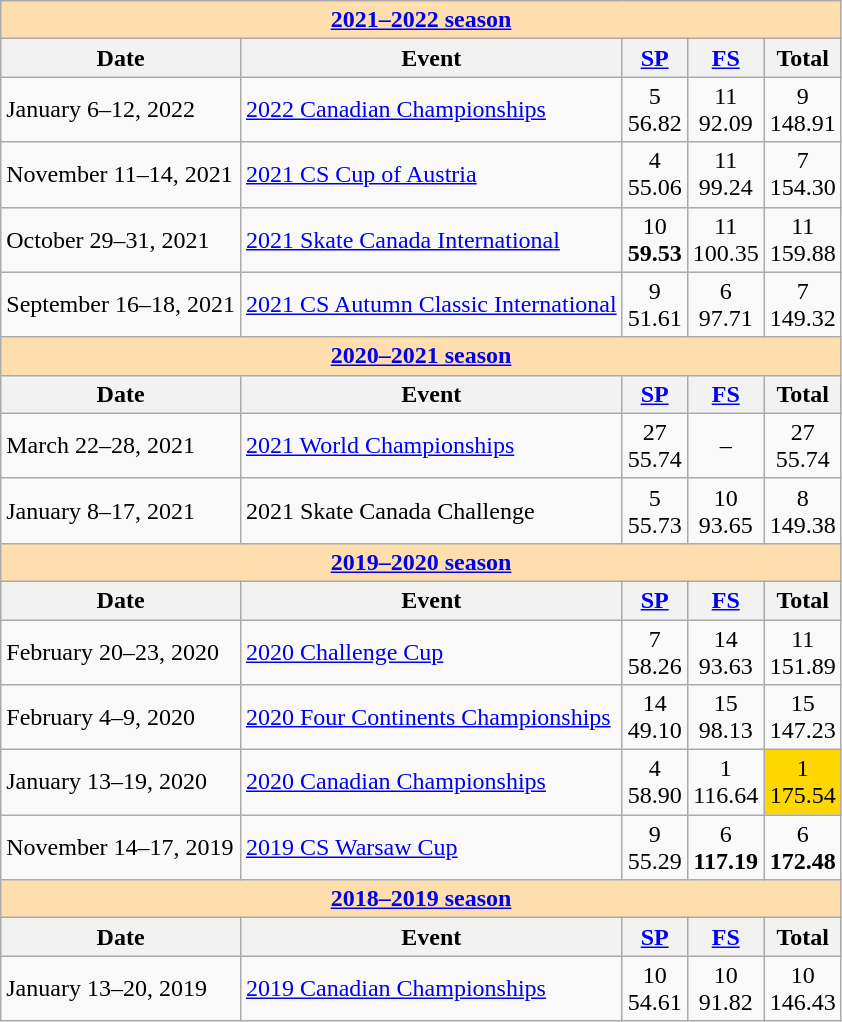<table class="wikitable">
<tr>
<td style="background-color: #ffdead; " colspan=5 align=center><a href='#'><strong>2021–2022 season</strong></a></td>
</tr>
<tr>
<th>Date</th>
<th>Event</th>
<th><a href='#'>SP</a></th>
<th><a href='#'>FS</a></th>
<th>Total</th>
</tr>
<tr>
<td>January 6–12, 2022</td>
<td><a href='#'>2022 Canadian Championships</a></td>
<td align=center>5 <br> 56.82</td>
<td align=center>11 <br> 92.09</td>
<td align=center>9 <br> 148.91</td>
</tr>
<tr>
<td>November 11–14, 2021</td>
<td><a href='#'>2021 CS Cup of Austria</a></td>
<td align=center>4 <br> 55.06</td>
<td align=center>11 <br> 99.24</td>
<td align=center>7 <br> 154.30</td>
</tr>
<tr>
<td>October 29–31, 2021</td>
<td><a href='#'>2021 Skate Canada International</a></td>
<td align=center>10 <br> <strong>59.53</strong></td>
<td align=center>11 <br> 100.35</td>
<td align=center>11 <br> 159.88</td>
</tr>
<tr>
<td>September 16–18, 2021</td>
<td><a href='#'>2021 CS Autumn Classic International</a></td>
<td align=center>9 <br> 51.61</td>
<td align=center>6 <br> 97.71</td>
<td align=center>7 <br> 149.32</td>
</tr>
<tr>
<td style="background-color: #ffdead; " colspan=5 align=center><a href='#'><strong>2020–2021 season</strong></a></td>
</tr>
<tr>
<th>Date</th>
<th>Event</th>
<th><a href='#'>SP</a></th>
<th><a href='#'>FS</a></th>
<th>Total</th>
</tr>
<tr>
<td>March 22–28, 2021</td>
<td><a href='#'>2021 World Championships</a></td>
<td align=center>27 <br> 55.74</td>
<td align=center>–</td>
<td align=center>27 <br> 55.74</td>
</tr>
<tr>
<td>January 8–17, 2021</td>
<td>2021 Skate Canada Challenge</td>
<td align=center>5 <br> 55.73</td>
<td align=center>10 <br> 93.65</td>
<td align=center>8 <br> 149.38</td>
</tr>
<tr>
<td style="background-color: #ffdead; " colspan=5 align=center><a href='#'><strong>2019–2020 season</strong></a></td>
</tr>
<tr>
<th>Date</th>
<th>Event</th>
<th><a href='#'>SP</a></th>
<th><a href='#'>FS</a></th>
<th>Total</th>
</tr>
<tr>
<td>February 20–23, 2020</td>
<td><a href='#'>2020 Challenge Cup</a></td>
<td align=center>7 <br> 58.26</td>
<td align=center>14 <br> 93.63</td>
<td align=center>11 <br> 151.89</td>
</tr>
<tr>
<td>February 4–9, 2020</td>
<td><a href='#'>2020 Four Continents Championships</a></td>
<td align=center>14 <br> 49.10</td>
<td align=center>15 <br> 98.13</td>
<td align=center>15 <br> 147.23</td>
</tr>
<tr>
<td>January 13–19, 2020</td>
<td><a href='#'>2020 Canadian Championships</a></td>
<td align=center>4 <br> 58.90</td>
<td align=center>1 <br> 116.64</td>
<td align=center bgcolor=gold>1 <br> 175.54</td>
</tr>
<tr>
<td>November 14–17, 2019</td>
<td><a href='#'>2019 CS Warsaw Cup</a></td>
<td align=center>9 <br> 55.29</td>
<td align=center>6 <br> <strong>117.19</strong></td>
<td align=center>6 <br> <strong>172.48</strong></td>
</tr>
<tr>
<td style="background-color: #ffdead; " colspan=5 align=center><a href='#'><strong>2018–2019 season</strong></a></td>
</tr>
<tr>
<th>Date</th>
<th>Event</th>
<th><a href='#'>SP</a></th>
<th><a href='#'>FS</a></th>
<th>Total</th>
</tr>
<tr>
<td>January 13–20, 2019</td>
<td><a href='#'>2019 Canadian Championships</a></td>
<td align=center>10 <br> 54.61</td>
<td align=center>10 <br> 91.82</td>
<td align=center>10 <br> 146.43</td>
</tr>
</table>
